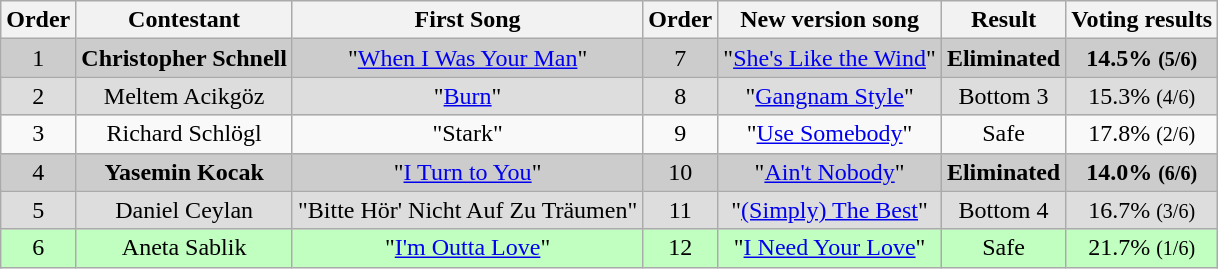<table class="wikitable" style="text-align:center;">
<tr>
<th>Order</th>
<th>Contestant</th>
<th>First Song</th>
<th>Order</th>
<th>New version song</th>
<th>Result</th>
<th>Voting results</th>
</tr>
<tr style="background:#ccc;">
<td>1</td>
<td><strong>Christopher Schnell</strong></td>
<td>"<a href='#'>When I Was Your Man</a>"</td>
<td>7</td>
<td>"<a href='#'>She's Like the Wind</a>"</td>
<td><strong>Eliminated</strong></td>
<td><strong>14.5% <small>(5/6)</small></strong></td>
</tr>
<tr style="background:#ddd;">
<td>2</td>
<td>Meltem Acikgöz</td>
<td>"<a href='#'>Burn</a>"</td>
<td>8</td>
<td>"<a href='#'>Gangnam Style</a>"</td>
<td>Bottom 3</td>
<td>15.3% <small>(4/6)</small></td>
</tr>
<tr>
<td>3</td>
<td>Richard Schlögl</td>
<td>"Stark"</td>
<td>9</td>
<td>"<a href='#'>Use Somebody</a>"</td>
<td>Safe</td>
<td>17.8% <small>(2/6)</small></td>
</tr>
<tr style="background:#ccc;">
<td>4</td>
<td><strong>Yasemin Kocak</strong></td>
<td>"<a href='#'>I Turn to You</a>"</td>
<td>10</td>
<td>"<a href='#'>Ain't Nobody</a>"</td>
<td><strong>Eliminated</strong></td>
<td><strong>14.0% <small>(6/6)</small></strong></td>
</tr>
<tr style="background:#ddd;">
<td>5</td>
<td>Daniel Ceylan</td>
<td>"Bitte Hör' Nicht Auf Zu Träumen"</td>
<td>11</td>
<td>"<a href='#'>(Simply) The Best</a>"</td>
<td>Bottom 4</td>
<td>16.7% <small>(3/6)</small></td>
</tr>
<tr bgcolor="#c1ffc1">
<td>6</td>
<td>Aneta Sablik</td>
<td>"<a href='#'>I'm Outta Love</a>"</td>
<td>12</td>
<td>"<a href='#'>I Need Your Love</a>"</td>
<td>Safe</td>
<td>21.7% <small>(1/6)</small></td>
</tr>
</table>
